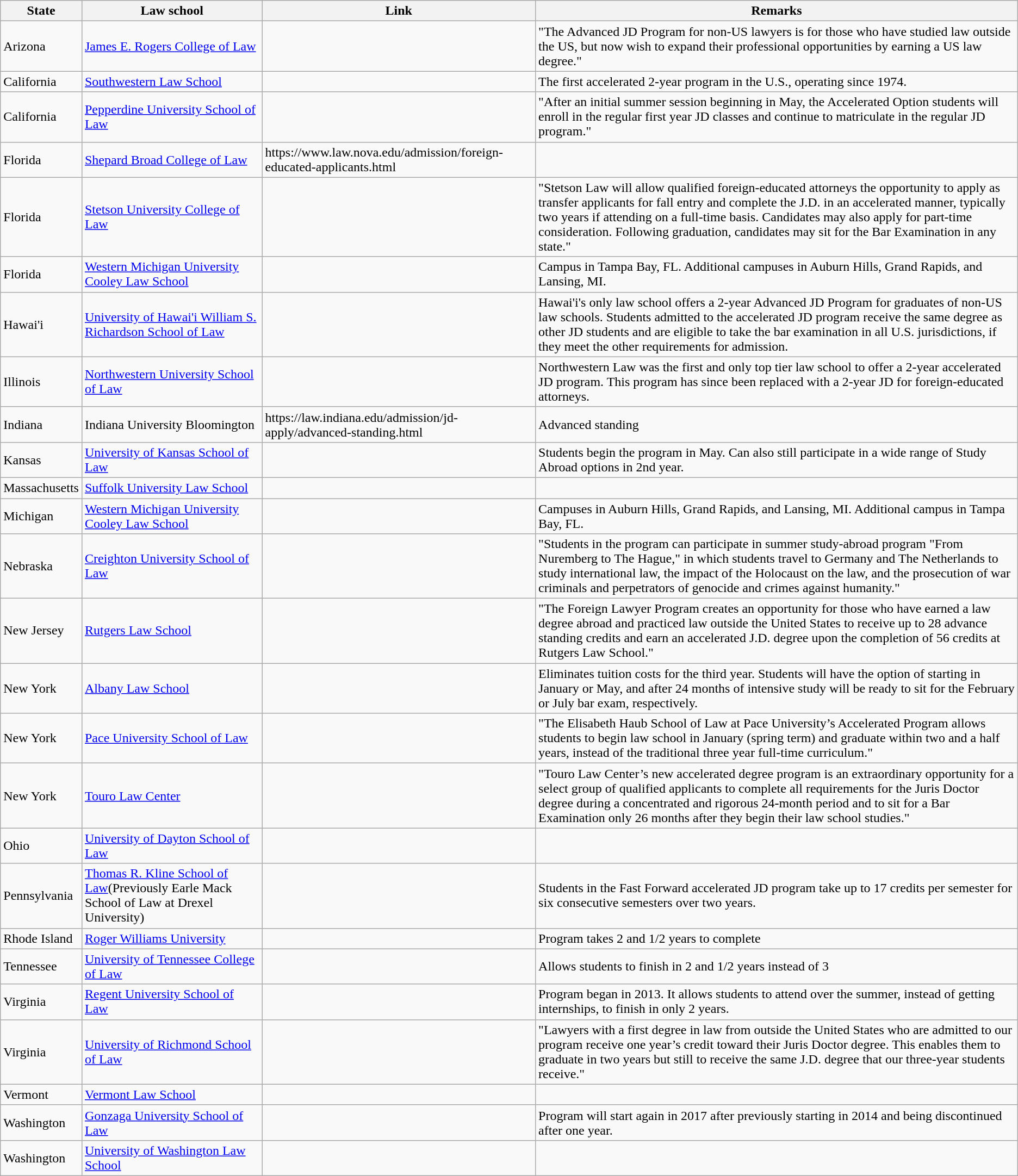<table class="wikitable">
<tr>
<th>State</th>
<th>Law school</th>
<th>Link</th>
<th>Remarks</th>
</tr>
<tr>
<td>Arizona</td>
<td><a href='#'>James E. Rogers College of Law</a></td>
<td></td>
<td>"The Advanced JD Program for non-US lawyers is for those who have studied law outside the US, but now wish to expand their professional opportunities by earning a US law degree."</td>
</tr>
<tr>
<td>California</td>
<td><a href='#'>Southwestern Law School</a></td>
<td></td>
<td>The first accelerated 2-year program in the U.S., operating since 1974.</td>
</tr>
<tr>
<td>California</td>
<td><a href='#'>Pepperdine University School of Law</a></td>
<td></td>
<td>"After an initial summer session beginning in May, the Accelerated Option students will enroll in the regular first year JD classes and continue to matriculate in the regular JD program."</td>
</tr>
<tr>
<td>Florida</td>
<td><a href='#'>Shepard Broad College of Law</a></td>
<td>https://www.law.nova.edu/admission/foreign-educated-applicants.html</td>
<td></td>
</tr>
<tr>
<td>Florida</td>
<td><a href='#'>Stetson University College of Law</a></td>
<td></td>
<td>"Stetson Law will allow qualified foreign-educated attorneys the opportunity to apply as transfer applicants for fall entry and complete the J.D. in an accelerated manner, typically two years if attending on a full-time basis. Candidates may also apply for part-time consideration. Following graduation, candidates may sit for the Bar Examination in any state."</td>
</tr>
<tr>
<td>Florida</td>
<td><a href='#'>Western Michigan University Cooley Law School</a></td>
<td></td>
<td>Campus in Tampa Bay, FL. Additional campuses in Auburn Hills, Grand Rapids, and Lansing, MI.</td>
</tr>
<tr>
<td>Hawai'i</td>
<td><a href='#'>University of Hawai'i William S. Richardson School of Law</a></td>
<td></td>
<td>Hawai'i's only law school offers a 2-year Advanced JD Program for graduates of non-US law schools. Students admitted to the accelerated JD program receive the same degree as other JD students and are eligible to take the bar examination in all U.S. jurisdictions, if they meet the other requirements for admission.</td>
</tr>
<tr>
<td>Illinois</td>
<td><a href='#'>Northwestern University School of Law</a></td>
<td></td>
<td>Northwestern Law was the first and only top tier law school to offer a 2-year accelerated JD program. This program has since been replaced with a 2-year JD for foreign-educated attorneys.</td>
</tr>
<tr>
<td>Indiana</td>
<td>Indiana University Bloomington</td>
<td>https://law.indiana.edu/admission/jd-apply/advanced-standing.html</td>
<td>Advanced standing</td>
</tr>
<tr>
<td>Kansas</td>
<td><a href='#'>University of Kansas School of Law</a></td>
<td></td>
<td>Students begin the program in May. Can also still participate in a wide range of Study Abroad options in 2nd year.</td>
</tr>
<tr>
<td>Massachusetts</td>
<td><a href='#'>Suffolk University Law School</a></td>
<td></td>
</tr>
<tr>
<td>Michigan</td>
<td><a href='#'>Western Michigan University Cooley Law School</a></td>
<td></td>
<td>Campuses in Auburn Hills, Grand Rapids, and Lansing, MI. Additional campus in Tampa Bay, FL.</td>
</tr>
<tr>
<td>Nebraska</td>
<td><a href='#'>Creighton University School of Law</a></td>
<td></td>
<td>"Students in the program can participate in summer study-abroad program "From Nuremberg to The Hague," in which students travel to Germany and The Netherlands to study international law, the impact of the Holocaust on the law, and the prosecution of war criminals and perpetrators of genocide and crimes against humanity."</td>
</tr>
<tr>
<td>New Jersey</td>
<td><a href='#'>Rutgers Law School</a></td>
<td></td>
<td>"The Foreign Lawyer Program creates an opportunity for those who have earned a law degree abroad and practiced law outside the United States to receive up to 28 advance standing credits and earn an accelerated J.D. degree upon the completion of 56 credits at Rutgers Law School."</td>
</tr>
<tr>
<td>New York</td>
<td><a href='#'>Albany Law School</a></td>
<td></td>
<td>Eliminates tuition costs for the third year. Students will have the option of starting in January or May, and after 24 months of intensive study will be ready to sit for the February or July bar exam, respectively.</td>
</tr>
<tr>
<td>New York</td>
<td><a href='#'>Pace University School of Law</a></td>
<td></td>
<td>"The Elisabeth Haub School of Law at Pace University’s Accelerated Program allows students to begin law school in January (spring term) and graduate within two and a half years, instead of the traditional three year full-time curriculum."</td>
</tr>
<tr>
<td>New York</td>
<td><a href='#'>Touro Law Center</a></td>
<td></td>
<td>"Touro Law Center’s new accelerated degree program is an extraordinary opportunity for a select group of qualified applicants to complete all requirements for the Juris Doctor degree during a concentrated and rigorous 24-month period and to sit for a Bar Examination only 26 months after they begin their law school studies."</td>
</tr>
<tr>
<td>Ohio</td>
<td><a href='#'>University of Dayton School of Law</a></td>
<td><br></td>
<td></td>
</tr>
<tr>
<td>Pennsylvania</td>
<td><a href='#'>Thomas R. Kline School of Law</a>(Previously Earle Mack School of Law at Drexel University)</td>
<td></td>
<td>Students in the Fast Forward accelerated JD program take up to 17 credits per semester for six consecutive semesters over two years.</td>
</tr>
<tr>
<td>Rhode Island</td>
<td><a href='#'>Roger Williams University</a></td>
<td></td>
<td>Program takes 2 and 1/2 years to complete</td>
</tr>
<tr>
<td>Tennessee</td>
<td><a href='#'>University of Tennessee College of Law</a></td>
<td></td>
<td>Allows students to finish in 2 and 1/2 years instead of 3</td>
</tr>
<tr>
<td>Virginia</td>
<td><a href='#'>Regent University School of Law</a></td>
<td></td>
<td>Program began in 2013. It allows students to attend over the summer, instead of getting internships, to finish in only 2 years.</td>
</tr>
<tr>
<td>Virginia</td>
<td><a href='#'>University of Richmond School of Law</a></td>
<td></td>
<td>"Lawyers with a first degree in law from outside the United States who are admitted to our program receive one year’s credit toward their Juris Doctor degree. This enables them to graduate in two years but still to receive the same J.D. degree that our three-year students receive."</td>
</tr>
<tr>
<td>Vermont</td>
<td><a href='#'>Vermont Law School</a></td>
<td></td>
<td></td>
</tr>
<tr>
<td>Washington</td>
<td><a href='#'>Gonzaga University School of Law</a></td>
<td></td>
<td>Program will start again in 2017 after previously starting in 2014 and being discontinued after one year.</td>
</tr>
<tr>
<td>Washington</td>
<td><a href='#'>University of Washington Law School</a></td>
<td></td>
</tr>
</table>
